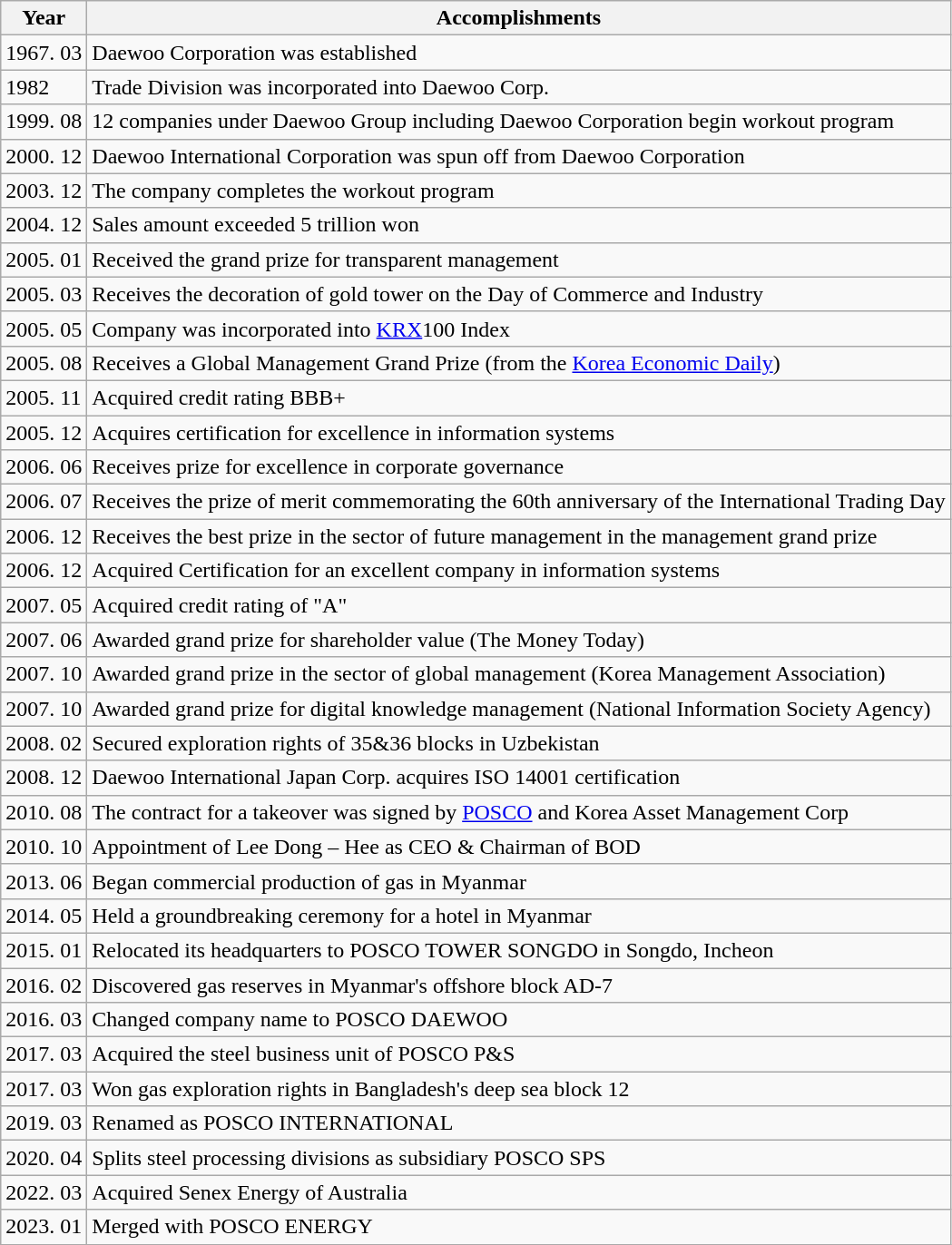<table class="wikitable">
<tr>
<th>Year</th>
<th>Accomplishments</th>
</tr>
<tr>
<td>1967. 03</td>
<td>Daewoo Corporation was established</td>
</tr>
<tr>
<td>1982</td>
<td>Trade Division was incorporated into Daewoo Corp.</td>
</tr>
<tr>
<td>1999. 08</td>
<td>12 companies under Daewoo Group including Daewoo Corporation begin workout program</td>
</tr>
<tr>
<td>2000. 12</td>
<td>Daewoo International Corporation was spun off from Daewoo Corporation</td>
</tr>
<tr>
<td>2003. 12</td>
<td>The company completes the workout program</td>
</tr>
<tr>
<td>2004. 12</td>
<td>Sales amount exceeded 5 trillion won</td>
</tr>
<tr>
<td>2005. 01</td>
<td>Received the grand prize for transparent management</td>
</tr>
<tr>
<td>2005. 03</td>
<td>Receives the decoration of gold tower on the Day of Commerce and Industry</td>
</tr>
<tr>
<td>2005. 05</td>
<td>Company was incorporated into <a href='#'>KRX</a>100 Index</td>
</tr>
<tr>
<td>2005. 08</td>
<td>Receives a Global Management Grand Prize (from the <a href='#'>Korea Economic Daily</a>)</td>
</tr>
<tr>
<td>2005. 11</td>
<td>Acquired credit rating BBB+</td>
</tr>
<tr>
<td>2005. 12</td>
<td>Acquires certification for excellence in information systems</td>
</tr>
<tr>
<td>2006. 06</td>
<td>Receives prize for excellence in corporate governance</td>
</tr>
<tr>
<td>2006. 07</td>
<td>Receives the prize of merit commemorating the 60th anniversary of the International Trading Day</td>
</tr>
<tr>
<td>2006. 12</td>
<td>Receives the best prize in the sector of future management in the management grand prize</td>
</tr>
<tr>
<td>2006. 12</td>
<td>Acquired Certification for an excellent company in information systems</td>
</tr>
<tr>
<td>2007. 05</td>
<td>Acquired credit rating of "A"</td>
</tr>
<tr>
<td>2007. 06</td>
<td>Awarded grand prize for shareholder value (The Money Today)</td>
</tr>
<tr>
<td>2007. 10</td>
<td>Awarded grand prize in the sector of global management (Korea Management Association)</td>
</tr>
<tr>
<td>2007. 10</td>
<td>Awarded grand prize for digital knowledge management (National Information Society Agency)</td>
</tr>
<tr>
<td>2008. 02</td>
<td>Secured exploration rights of 35&36 blocks in Uzbekistan</td>
</tr>
<tr>
<td>2008. 12</td>
<td>Daewoo International Japan Corp. acquires ISO 14001 certification</td>
</tr>
<tr>
<td>2010. 08</td>
<td>The contract for a takeover was signed by <a href='#'>POSCO</a> and Korea Asset Management Corp</td>
</tr>
<tr>
<td>2010. 10</td>
<td>Appointment of Lee Dong – Hee as CEO & Chairman of BOD</td>
</tr>
<tr>
<td>2013. 06</td>
<td>Began commercial production of gas in Myanmar</td>
</tr>
<tr>
<td>2014. 05</td>
<td>Held a groundbreaking ceremony for a hotel in Myanmar</td>
</tr>
<tr>
<td>2015. 01</td>
<td>Relocated its headquarters to POSCO TOWER SONGDO in Songdo, Incheon</td>
</tr>
<tr>
<td>2016. 02</td>
<td>Discovered gas reserves in Myanmar's offshore block AD-7</td>
</tr>
<tr>
<td>2016. 03</td>
<td>Changed company name to POSCO DAEWOO</td>
</tr>
<tr>
<td>2017. 03</td>
<td>Acquired the steel business unit of POSCO P&S</td>
</tr>
<tr>
<td>2017. 03</td>
<td>Won gas exploration rights in Bangladesh's deep sea block 12</td>
</tr>
<tr>
<td>2019. 03</td>
<td>Renamed as POSCO INTERNATIONAL</td>
</tr>
<tr>
<td>2020. 04</td>
<td>Splits steel processing divisions as subsidiary POSCO SPS</td>
</tr>
<tr>
<td>2022. 03</td>
<td>Acquired Senex Energy of Australia</td>
</tr>
<tr>
<td>2023. 01</td>
<td>Merged with POSCO ENERGY</td>
</tr>
</table>
